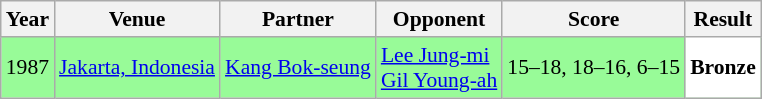<table class="sortable wikitable" style="font-size: 90%;">
<tr>
<th>Year</th>
<th>Venue</th>
<th>Partner</th>
<th>Opponent</th>
<th>Score</th>
<th>Result</th>
</tr>
<tr style="background:#98FB98">
<td align="center">1987</td>
<td align="left"><a href='#'>Jakarta, Indonesia</a></td>
<td align="left"> <a href='#'>Kang Bok-seung</a></td>
<td align="left"> <a href='#'>Lee Jung-mi</a> <br>  <a href='#'>Gil Young-ah</a></td>
<td align="left">15–18, 18–16, 6–15</td>
<td style="text-align:left; background:white"> <strong>Bronze</strong></td>
</tr>
</table>
